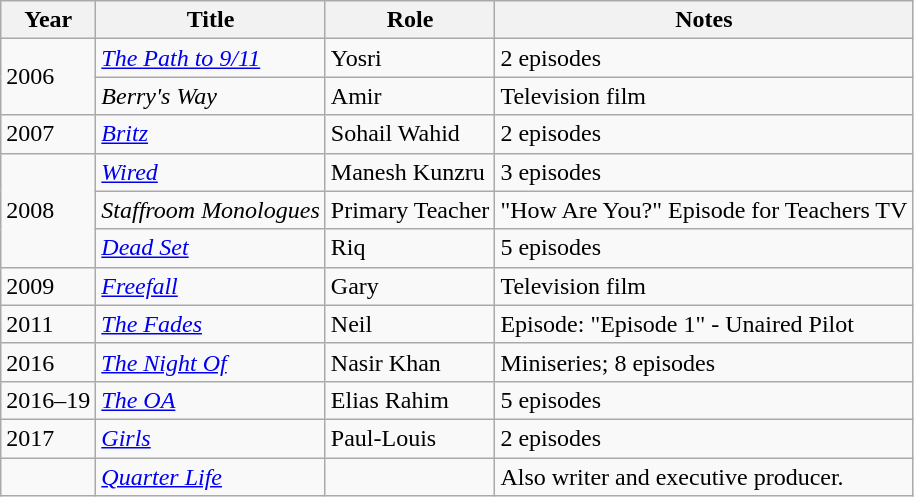<table class="wikitable sortable">
<tr>
<th>Year</th>
<th>Title</th>
<th>Role</th>
<th class="unsortable">Notes</th>
</tr>
<tr>
<td rowspan="2">2006</td>
<td><em><a href='#'>The Path to 9/11</a></em></td>
<td>Yosri</td>
<td>2 episodes</td>
</tr>
<tr>
<td><em>Berry's Way</em></td>
<td>Amir</td>
<td>Television film</td>
</tr>
<tr>
<td>2007</td>
<td><em><a href='#'>Britz</a></em></td>
<td>Sohail Wahid</td>
<td>2 episodes</td>
</tr>
<tr>
<td rowspan="3">2008</td>
<td><em><a href='#'>Wired</a></em></td>
<td>Manesh Kunzru</td>
<td>3 episodes</td>
</tr>
<tr>
<td><em>Staffroom Monologues</em></td>
<td>Primary Teacher</td>
<td>"How Are You?" Episode for Teachers TV</td>
</tr>
<tr>
<td><em><a href='#'>Dead Set</a></em></td>
<td>Riq</td>
<td>5 episodes</td>
</tr>
<tr>
<td>2009</td>
<td><em><a href='#'>Freefall</a></em></td>
<td>Gary</td>
<td>Television film</td>
</tr>
<tr>
<td>2011</td>
<td><em><a href='#'>The Fades</a></em></td>
<td>Neil</td>
<td>Episode: "Episode 1" - Unaired Pilot</td>
</tr>
<tr>
<td>2016</td>
<td><em><a href='#'>The Night Of</a></em></td>
<td>Nasir Khan</td>
<td>Miniseries; 8 episodes</td>
</tr>
<tr>
<td>2016–19</td>
<td><em><a href='#'>The OA</a></em></td>
<td>Elias Rahim</td>
<td>5 episodes</td>
</tr>
<tr>
<td>2017</td>
<td><em><a href='#'>Girls</a></em></td>
<td>Paul-Louis</td>
<td>2 episodes</td>
</tr>
<tr>
<td></td>
<td><em><a href='#'>Quarter Life</a></td>
<td></td>
<td>Also writer and executive producer.</td>
</tr>
</table>
